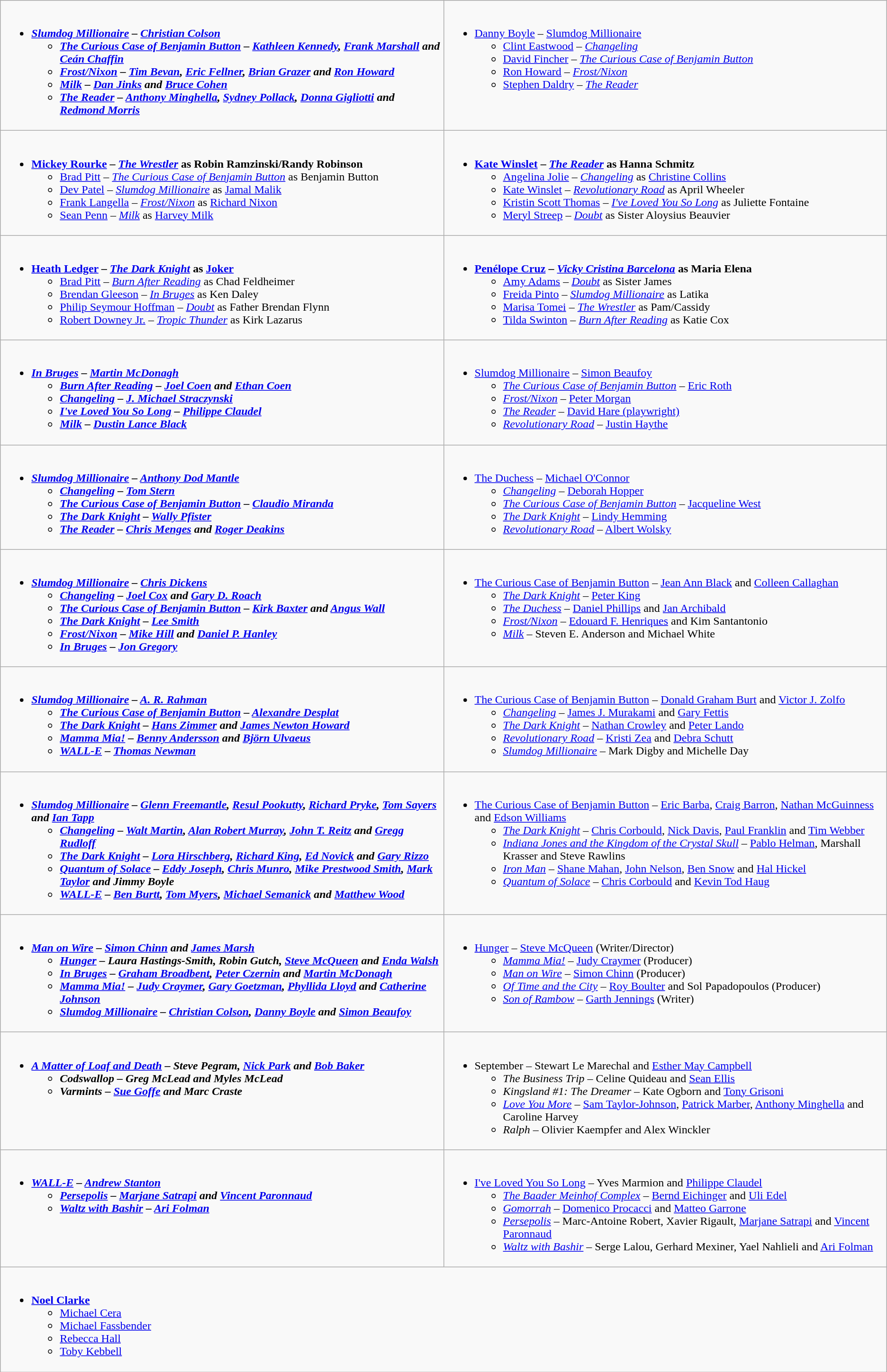<table class=wikitable>
<tr>
<td valign="top" width="50%"><br><ul><li><strong><em><a href='#'>Slumdog Millionaire</a><em> – <a href='#'>Christian Colson</a><strong><ul><li></em><a href='#'>The Curious Case of Benjamin Button</a><em> – <a href='#'>Kathleen Kennedy</a>, <a href='#'>Frank Marshall</a> and <a href='#'>Ceán Chaffin</a></li><li></em><a href='#'>Frost/Nixon</a><em> – <a href='#'>Tim Bevan</a>, <a href='#'>Eric Fellner</a>, <a href='#'>Brian Grazer</a> and <a href='#'>Ron Howard</a></li><li></em><a href='#'>Milk</a><em> – <a href='#'>Dan Jinks</a> and <a href='#'>Bruce Cohen</a></li><li></em><a href='#'>The Reader</a><em> – <a href='#'>Anthony Minghella</a>, <a href='#'>Sydney Pollack</a>, <a href='#'>Donna Gigliotti</a> and <a href='#'>Redmond Morris</a></li></ul></li></ul></td>
<td valign="top" width="50%"><br><ul><li></strong><a href='#'>Danny Boyle</a> – </em><a href='#'>Slumdog Millionaire</a></em></strong><ul><li><a href='#'>Clint Eastwood</a> – <em><a href='#'>Changeling</a></em></li><li><a href='#'>David Fincher</a> – <em><a href='#'>The Curious Case of Benjamin Button</a></em></li><li><a href='#'>Ron Howard</a> – <em><a href='#'>Frost/Nixon</a></em></li><li><a href='#'>Stephen Daldry</a> – <em><a href='#'>The Reader</a></em></li></ul></li></ul></td>
</tr>
<tr>
<td valign="top" width="50%"><br><ul><li><strong><a href='#'>Mickey Rourke</a> – <em><a href='#'>The Wrestler</a></em> as Robin Ramzinski/Randy Robinson</strong><ul><li><a href='#'>Brad Pitt</a> – <em><a href='#'>The Curious Case of Benjamin Button</a></em> as Benjamin Button</li><li><a href='#'>Dev Patel</a> – <em><a href='#'>Slumdog Millionaire</a></em> as <a href='#'>Jamal Malik</a></li><li><a href='#'>Frank Langella</a> – <em><a href='#'>Frost/Nixon</a></em> as <a href='#'>Richard Nixon</a></li><li><a href='#'>Sean Penn</a> – <em><a href='#'>Milk</a></em> as <a href='#'>Harvey Milk</a></li></ul></li></ul></td>
<td valign="top" width="50%"><br><ul><li><strong><a href='#'>Kate Winslet</a> – <em><a href='#'>The Reader</a></em> as Hanna Schmitz</strong><ul><li><a href='#'>Angelina Jolie</a> – <em><a href='#'>Changeling</a></em> as <a href='#'>Christine Collins</a></li><li><a href='#'>Kate Winslet</a> – <em><a href='#'>Revolutionary Road</a></em> as April Wheeler</li><li><a href='#'>Kristin Scott Thomas</a> – <em><a href='#'>I've Loved You So Long</a></em> as Juliette Fontaine</li><li><a href='#'>Meryl Streep</a> – <em><a href='#'>Doubt</a></em> as Sister Aloysius Beauvier</li></ul></li></ul></td>
</tr>
<tr>
<td valign="top" width="50%"><br><ul><li><strong><a href='#'>Heath Ledger</a> – <em><a href='#'>The Dark Knight</a></em> as <a href='#'>Joker</a></strong><ul><li><a href='#'>Brad Pitt</a> – <em><a href='#'>Burn After Reading</a></em> as Chad Feldheimer</li><li><a href='#'>Brendan Gleeson</a> – <em><a href='#'>In Bruges</a></em> as Ken Daley</li><li><a href='#'>Philip Seymour Hoffman</a> – <em><a href='#'>Doubt</a></em> as Father Brendan Flynn</li><li><a href='#'>Robert Downey Jr.</a> – <em><a href='#'>Tropic Thunder</a></em> as Kirk Lazarus</li></ul></li></ul></td>
<td valign="top" width="50%"><br><ul><li><strong><a href='#'>Penélope Cruz</a> – <em><a href='#'>Vicky Cristina Barcelona</a></em> as Maria Elena</strong><ul><li><a href='#'>Amy Adams</a> – <em><a href='#'>Doubt</a></em> as Sister James</li><li><a href='#'>Freida Pinto</a> – <em><a href='#'>Slumdog Millionaire</a></em> as Latika</li><li><a href='#'>Marisa Tomei</a> – <em><a href='#'>The Wrestler</a></em> as Pam/Cassidy</li><li><a href='#'>Tilda Swinton</a> – <em><a href='#'>Burn After Reading</a></em> as Katie Cox</li></ul></li></ul></td>
</tr>
<tr>
<td valign="top" width="50%"><br><ul><li><strong><em><a href='#'>In Bruges</a><em> – <a href='#'>Martin McDonagh</a><strong><ul><li></em><a href='#'>Burn After Reading</a><em> – <a href='#'>Joel Coen</a> and <a href='#'>Ethan Coen</a></li><li></em><a href='#'>Changeling</a><em> – <a href='#'>J. Michael Straczynski</a></li><li></em><a href='#'>I've Loved You So Long</a><em> – <a href='#'>Philippe Claudel</a></li><li></em><a href='#'>Milk</a><em> – <a href='#'>Dustin Lance Black</a></li></ul></li></ul></td>
<td valign="top" width="50%"><br><ul><li></em></strong><a href='#'>Slumdog Millionaire</a></em> – <a href='#'>Simon Beaufoy</a></strong><ul><li><em><a href='#'>The Curious Case of Benjamin Button</a></em> – <a href='#'>Eric Roth</a></li><li><em><a href='#'>Frost/Nixon</a></em> – <a href='#'>Peter Morgan</a></li><li><em><a href='#'>The Reader</a></em> – <a href='#'>David Hare (playwright)</a></li><li><em><a href='#'>Revolutionary Road</a></em> – <a href='#'>Justin Haythe</a></li></ul></li></ul></td>
</tr>
<tr>
<td valign="top" width="50%"><br><ul><li><strong><em><a href='#'>Slumdog Millionaire</a><em> – <a href='#'>Anthony Dod Mantle</a><strong><ul><li></em><a href='#'>Changeling</a><em> – <a href='#'>Tom Stern</a></li><li></em><a href='#'>The Curious Case of Benjamin Button</a><em> – <a href='#'>Claudio Miranda</a></li><li></em><a href='#'>The Dark Knight</a><em> – <a href='#'>Wally Pfister</a></li><li></em><a href='#'>The Reader</a><em> – <a href='#'>Chris Menges</a> and <a href='#'>Roger Deakins</a></li></ul></li></ul></td>
<td valign="top" width="50%"><br><ul><li></em></strong><a href='#'>The Duchess</a></em> – <a href='#'>Michael O'Connor</a></strong><ul><li><em><a href='#'>Changeling</a></em> – <a href='#'>Deborah Hopper</a></li><li><em><a href='#'>The Curious Case of Benjamin Button</a></em> – <a href='#'>Jacqueline West</a></li><li><em><a href='#'>The Dark Knight</a></em> – <a href='#'>Lindy Hemming</a></li><li><em><a href='#'>Revolutionary Road</a></em> – <a href='#'>Albert Wolsky</a></li></ul></li></ul></td>
</tr>
<tr>
<td valign="top" width="50%"><br><ul><li><strong><em><a href='#'>Slumdog Millionaire</a><em> – <a href='#'>Chris Dickens</a><strong><ul><li></em><a href='#'>Changeling</a><em> – <a href='#'>Joel Cox</a> and <a href='#'>Gary D. Roach</a></li><li></em><a href='#'>The Curious Case of Benjamin Button</a><em> – <a href='#'>Kirk Baxter</a> and <a href='#'>Angus Wall</a></li><li></em><a href='#'>The Dark Knight</a><em> – <a href='#'>Lee Smith</a></li><li></em><a href='#'>Frost/Nixon</a><em> – <a href='#'>Mike Hill</a> and <a href='#'>Daniel P. Hanley</a></li><li></em><a href='#'>In Bruges</a><em> – <a href='#'>Jon Gregory</a></li></ul></li></ul></td>
<td valign="top" width="50%"><br><ul><li></em></strong><a href='#'>The Curious Case of Benjamin Button</a></em> – <a href='#'>Jean Ann Black</a> and <a href='#'>Colleen Callaghan</a></strong><ul><li><em><a href='#'>The Dark Knight</a></em> – <a href='#'>Peter King</a></li><li><em><a href='#'>The Duchess</a></em> – <a href='#'>Daniel Phillips</a> and <a href='#'>Jan Archibald</a></li><li><em><a href='#'>Frost/Nixon</a></em> – <a href='#'>Edouard F. Henriques</a> and Kim Santantonio</li><li><em><a href='#'>Milk</a></em> – Steven E. Anderson and Michael White</li></ul></li></ul></td>
</tr>
<tr>
<td valign="top" width="50%"><br><ul><li><strong><em><a href='#'>Slumdog Millionaire</a><em> – <a href='#'>A. R. Rahman</a><strong><ul><li></em><a href='#'>The Curious Case of Benjamin Button</a><em> – <a href='#'>Alexandre Desplat</a></li><li></em><a href='#'>The Dark Knight</a><em> – <a href='#'>Hans Zimmer</a> and <a href='#'>James Newton Howard</a></li><li></em><a href='#'>Mamma Mia!</a><em> – <a href='#'>Benny Andersson</a> and <a href='#'>Björn Ulvaeus</a></li><li></em><a href='#'>WALL-E</a><em> – <a href='#'>Thomas Newman</a></li></ul></li></ul></td>
<td valign="top" width="50%"><br><ul><li></em></strong><a href='#'>The Curious Case of Benjamin Button</a></em> – <a href='#'>Donald Graham Burt</a> and <a href='#'>Victor J. Zolfo</a></strong><ul><li><em><a href='#'>Changeling</a></em> – <a href='#'>James J. Murakami</a> and <a href='#'>Gary Fettis</a></li><li><em><a href='#'>The Dark Knight</a></em> – <a href='#'>Nathan Crowley</a> and <a href='#'>Peter Lando</a></li><li><em><a href='#'>Revolutionary Road</a></em> – <a href='#'>Kristi Zea</a> and <a href='#'>Debra Schutt</a></li><li><em><a href='#'>Slumdog Millionaire</a></em> – Mark Digby and Michelle Day</li></ul></li></ul></td>
</tr>
<tr>
<td valign="top" width="50%"><br><ul><li><strong><em><a href='#'>Slumdog Millionaire</a><em> – <a href='#'>Glenn Freemantle</a>, <a href='#'>Resul Pookutty</a>, <a href='#'>Richard Pryke</a>, <a href='#'>Tom Sayers</a> and <a href='#'>Ian Tapp</a><strong><ul><li></em><a href='#'>Changeling</a><em> – <a href='#'>Walt Martin</a>, <a href='#'>Alan Robert Murray</a>, <a href='#'>John T. Reitz</a> and <a href='#'>Gregg Rudloff</a></li><li></em><a href='#'>The Dark Knight</a><em> – <a href='#'>Lora Hirschberg</a>, <a href='#'>Richard King</a>, <a href='#'>Ed Novick</a> and <a href='#'>Gary Rizzo</a></li><li></em><a href='#'>Quantum of Solace</a><em> – <a href='#'>Eddy Joseph</a>, <a href='#'>Chris Munro</a>, <a href='#'>Mike Prestwood Smith</a>, <a href='#'>Mark Taylor</a> and Jimmy Boyle</li><li></em><a href='#'>WALL-E</a><em> – <a href='#'>Ben Burtt</a>, <a href='#'>Tom Myers</a>, <a href='#'>Michael Semanick</a> and <a href='#'>Matthew Wood</a></li></ul></li></ul></td>
<td valign="top" width="50%"><br><ul><li></em></strong><a href='#'>The Curious Case of Benjamin Button</a></em> – <a href='#'>Eric Barba</a>, <a href='#'>Craig Barron</a>, <a href='#'>Nathan McGuinness</a> and <a href='#'>Edson Williams</a></strong><ul><li><em><a href='#'>The Dark Knight</a></em> – <a href='#'>Chris Corbould</a>, <a href='#'>Nick Davis</a>, <a href='#'>Paul Franklin</a> and <a href='#'>Tim Webber</a></li><li><em><a href='#'>Indiana Jones and the Kingdom of the Crystal Skull</a></em> – <a href='#'>Pablo Helman</a>, Marshall Krasser and Steve Rawlins</li><li><em><a href='#'>Iron Man</a></em> – <a href='#'>Shane Mahan</a>, <a href='#'>John Nelson</a>, <a href='#'>Ben Snow</a> and <a href='#'>Hal Hickel</a></li><li><em><a href='#'>Quantum of Solace</a></em> – <a href='#'>Chris Corbould</a> and <a href='#'>Kevin Tod Haug</a></li></ul></li></ul></td>
</tr>
<tr>
<td valign="top" width="50%"><br><ul><li><strong><em><a href='#'>Man on Wire</a><em> – <a href='#'>Simon Chinn</a> and <a href='#'>James Marsh</a><strong><ul><li></em><a href='#'>Hunger</a><em> – Laura Hastings-Smith, Robin Gutch, <a href='#'>Steve McQueen</a> and <a href='#'>Enda Walsh</a></li><li></em><a href='#'>In Bruges</a><em> – <a href='#'>Graham Broadbent</a>, <a href='#'>Peter Czernin</a> and <a href='#'>Martin McDonagh</a></li><li></em><a href='#'>Mamma Mia!</a><em> – <a href='#'>Judy Craymer</a>, <a href='#'>Gary Goetzman</a>, <a href='#'>Phyllida Lloyd</a> and <a href='#'>Catherine Johnson</a></li><li></em><a href='#'>Slumdog Millionaire</a><em> – <a href='#'>Christian Colson</a>, <a href='#'>Danny Boyle</a> and <a href='#'>Simon Beaufoy</a></li></ul></li></ul></td>
<td valign="top" width="50%"><br><ul><li></em></strong><a href='#'>Hunger</a></em> – <a href='#'>Steve McQueen</a> (Writer/Director)</strong><ul><li><em><a href='#'>Mamma Mia!</a></em> – <a href='#'>Judy Craymer</a> (Producer)</li><li><em><a href='#'>Man on Wire</a></em> – <a href='#'>Simon Chinn</a> (Producer)</li><li><em><a href='#'>Of Time and the City</a></em> – <a href='#'>Roy Boulter</a> and Sol Papadopoulos (Producer)</li><li><em><a href='#'>Son of Rambow</a></em> – <a href='#'>Garth Jennings</a> (Writer)</li></ul></li></ul></td>
</tr>
<tr>
<td valign="top" width="50%"><br><ul><li><strong><em><a href='#'>A Matter of Loaf and Death</a><em> – Steve Pegram, <a href='#'>Nick Park</a> and <a href='#'>Bob Baker</a><strong><ul><li></em>Codswallop<em> – Greg McLead and Myles McLead</li><li></em>Varmints<em> – <a href='#'>Sue Goffe</a> and Marc Craste</li></ul></li></ul></td>
<td valign="top" width="50%"><br><ul><li></em></strong>September</em> – Stewart Le Marechal and <a href='#'>Esther May Campbell</a></strong><ul><li><em>The Business Trip</em> – Celine Quideau and <a href='#'>Sean Ellis</a></li><li><em>Kingsland #1: The Dreamer</em> – Kate Ogborn and <a href='#'>Tony Grisoni</a></li><li><em><a href='#'>Love You More</a></em> – <a href='#'>Sam Taylor-Johnson</a>, <a href='#'>Patrick Marber</a>, <a href='#'>Anthony Minghella</a> and Caroline Harvey</li><li><em>Ralph</em> – Olivier Kaempfer and Alex Winckler</li></ul></li></ul></td>
</tr>
<tr>
<td valign="top" width="50%"><br><ul><li><strong><em><a href='#'>WALL-E</a><em> – <a href='#'>Andrew Stanton</a><strong><ul><li></em><a href='#'>Persepolis</a><em> – <a href='#'>Marjane Satrapi</a> and <a href='#'>Vincent Paronnaud</a></li><li></em><a href='#'>Waltz with Bashir</a><em> – <a href='#'>Ari Folman</a></li></ul></li></ul></td>
<td valign="top" width="50%"><br><ul><li></em></strong><a href='#'>I've Loved You So Long</a></em> – Yves Marmion and <a href='#'>Philippe Claudel</a></strong><ul><li><em><a href='#'>The Baader Meinhof Complex</a></em> – <a href='#'>Bernd Eichinger</a> and <a href='#'>Uli Edel</a></li><li><em><a href='#'>Gomorrah</a></em> – <a href='#'>Domenico Procacci</a> and <a href='#'>Matteo Garrone</a></li><li><em><a href='#'>Persepolis</a></em> – Marc-Antoine Robert, Xavier Rigault, <a href='#'>Marjane Satrapi</a> and <a href='#'>Vincent Paronnaud</a></li><li><em><a href='#'>Waltz with Bashir</a></em> – Serge Lalou, Gerhard Mexiner, Yael Nahlieli and <a href='#'>Ari Folman</a></li></ul></li></ul></td>
</tr>
<tr>
<td valign="top" width="50%" colspan="2"><br><ul><li><strong><a href='#'>Noel Clarke</a></strong><ul><li><a href='#'>Michael Cera</a></li><li><a href='#'>Michael Fassbender</a></li><li><a href='#'>Rebecca Hall</a></li><li><a href='#'>Toby Kebbell</a></li></ul></li></ul></td>
</tr>
</table>
